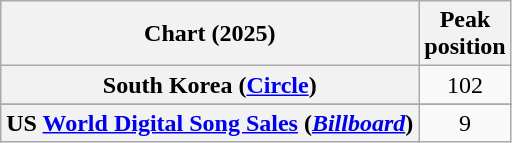<table class="wikitable plainrowheaders sortable" style="text-align:center">
<tr>
<th scope="col">Chart (2025)</th>
<th scope="col">Peak<br>position</th>
</tr>
<tr>
<th scope="row">South Korea (<a href='#'>Circle</a>)</th>
<td>102</td>
</tr>
<tr>
</tr>
<tr>
<th scope="row">US <a href='#'>World Digital Song Sales</a> (<em><a href='#'>Billboard</a></em>)</th>
<td>9</td>
</tr>
</table>
